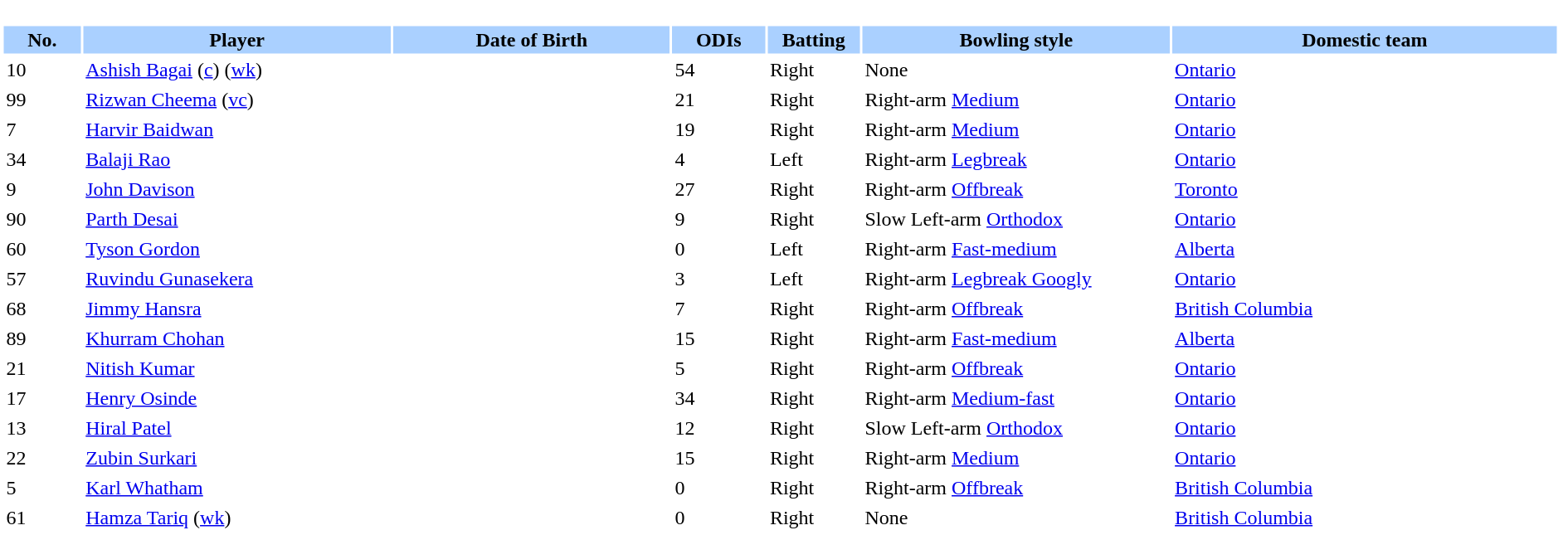<table border="0" style="width:100%">
<tr>
<td style="vertical-align:top; background:#fff; width:90%"><br><table border="0" cellspacing="2" cellpadding="2" style="width:100%">
<tr style="background:#aad0ff">
<th width=5%>No.</th>
<th width=20%>Player</th>
<th width=18%>Date of Birth</th>
<th width=6%>ODIs</th>
<th width=6%>Batting</th>
<th width=20%>Bowling style</th>
<th width=25%>Domestic team</th>
</tr>
<tr>
<td>10</td>
<td><a href='#'>Ashish Bagai</a> (<a href='#'>c</a>) (<a href='#'>wk</a>)</td>
<td></td>
<td>54</td>
<td>Right</td>
<td>None</td>
<td> <a href='#'>Ontario</a></td>
</tr>
<tr>
<td>99</td>
<td><a href='#'>Rizwan Cheema</a> (<a href='#'>vc</a>)</td>
<td></td>
<td>21</td>
<td>Right</td>
<td>Right-arm <a href='#'>Medium</a></td>
<td> <a href='#'>Ontario</a></td>
</tr>
<tr>
<td>7</td>
<td><a href='#'>Harvir Baidwan</a></td>
<td></td>
<td>19</td>
<td>Right</td>
<td>Right-arm <a href='#'>Medium</a></td>
<td> <a href='#'>Ontario</a></td>
</tr>
<tr>
<td>34</td>
<td><a href='#'>Balaji Rao</a></td>
<td></td>
<td>4</td>
<td>Left</td>
<td>Right-arm <a href='#'>Legbreak</a></td>
<td> <a href='#'>Ontario</a></td>
</tr>
<tr>
<td>9</td>
<td><a href='#'>John Davison</a></td>
<td></td>
<td>27</td>
<td>Right</td>
<td>Right-arm <a href='#'>Offbreak</a></td>
<td> <a href='#'>Toronto</a></td>
</tr>
<tr>
<td>90</td>
<td><a href='#'>Parth Desai</a></td>
<td></td>
<td>9</td>
<td>Right</td>
<td>Slow Left-arm <a href='#'>Orthodox</a></td>
<td> <a href='#'>Ontario</a></td>
</tr>
<tr>
<td>60</td>
<td><a href='#'>Tyson Gordon</a></td>
<td></td>
<td>0</td>
<td>Left</td>
<td>Right-arm <a href='#'>Fast-medium</a></td>
<td> <a href='#'>Alberta</a></td>
</tr>
<tr>
<td>57</td>
<td><a href='#'>Ruvindu Gunasekera</a></td>
<td></td>
<td>3</td>
<td>Left</td>
<td>Right-arm <a href='#'>Legbreak Googly</a></td>
<td> <a href='#'>Ontario</a></td>
</tr>
<tr>
<td>68</td>
<td><a href='#'>Jimmy Hansra</a></td>
<td></td>
<td>7</td>
<td>Right</td>
<td>Right-arm <a href='#'>Offbreak</a></td>
<td> <a href='#'>British Columbia</a></td>
</tr>
<tr>
<td>89</td>
<td><a href='#'>Khurram Chohan</a></td>
<td></td>
<td>15</td>
<td>Right</td>
<td>Right-arm <a href='#'>Fast-medium</a></td>
<td> <a href='#'>Alberta</a></td>
</tr>
<tr>
<td>21</td>
<td><a href='#'>Nitish Kumar</a></td>
<td></td>
<td>5</td>
<td>Right</td>
<td>Right-arm <a href='#'>Offbreak</a></td>
<td> <a href='#'>Ontario</a></td>
</tr>
<tr>
<td>17</td>
<td><a href='#'>Henry Osinde</a></td>
<td></td>
<td>34</td>
<td>Right</td>
<td>Right-arm <a href='#'>Medium-fast</a></td>
<td> <a href='#'>Ontario</a></td>
</tr>
<tr>
<td>13</td>
<td><a href='#'>Hiral Patel</a></td>
<td></td>
<td>12</td>
<td>Right</td>
<td>Slow Left-arm <a href='#'>Orthodox</a></td>
<td> <a href='#'>Ontario</a></td>
</tr>
<tr>
<td>22</td>
<td><a href='#'>Zubin Surkari</a></td>
<td></td>
<td>15</td>
<td>Right</td>
<td>Right-arm <a href='#'>Medium</a></td>
<td> <a href='#'>Ontario</a></td>
</tr>
<tr>
<td>5</td>
<td><a href='#'>Karl Whatham</a></td>
<td></td>
<td>0</td>
<td>Right</td>
<td>Right-arm <a href='#'>Offbreak</a></td>
<td> <a href='#'>British Columbia</a></td>
<td></td>
</tr>
<tr>
<td>61</td>
<td><a href='#'>Hamza Tariq</a> (<a href='#'>wk</a>)</td>
<td></td>
<td>0</td>
<td>Right</td>
<td>None</td>
<td> <a href='#'>British Columbia</a></td>
</tr>
</table>
</td>
</tr>
</table>
